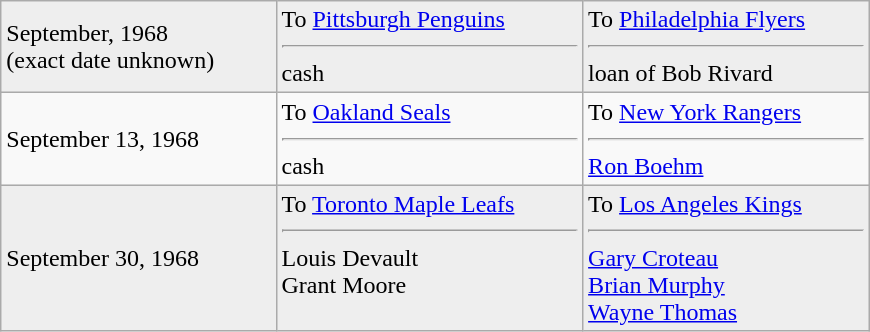<table class="wikitable" style="border:1px solid #999; width:580px;">
<tr style="background:#eee;">
<td>September, 1968<br>(exact date unknown)</td>
<td valign="top">To <a href='#'>Pittsburgh Penguins</a><hr>cash</td>
<td valign="top">To <a href='#'>Philadelphia Flyers</a><hr>loan of Bob Rivard</td>
</tr>
<tr>
<td>September 13, 1968</td>
<td valign="top">To <a href='#'>Oakland Seals</a><hr>cash</td>
<td valign="top">To <a href='#'>New York Rangers</a><hr><a href='#'>Ron Boehm</a></td>
</tr>
<tr style="background:#eee;">
<td>September 30, 1968</td>
<td valign="top">To <a href='#'>Toronto Maple Leafs</a><hr>Louis Devault<br>Grant Moore</td>
<td valign="top">To <a href='#'>Los Angeles Kings</a><hr><a href='#'>Gary Croteau</a><br><a href='#'>Brian Murphy</a><br><a href='#'>Wayne Thomas</a></td>
</tr>
</table>
